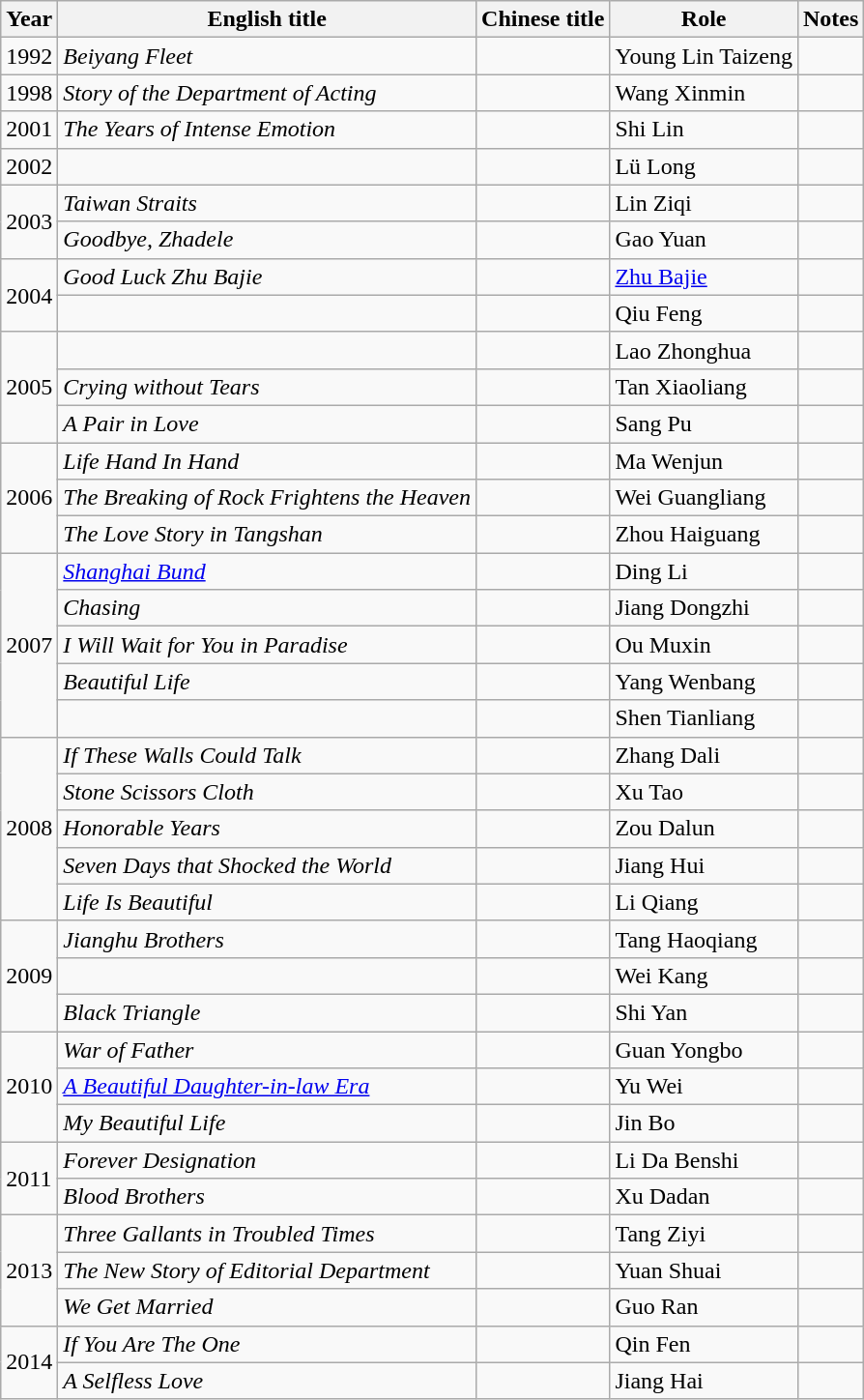<table class="wikitable">
<tr>
<th>Year</th>
<th>English title</th>
<th>Chinese title</th>
<th>Role</th>
<th>Notes</th>
</tr>
<tr>
<td>1992</td>
<td><em>Beiyang Fleet</em></td>
<td></td>
<td>Young Lin Taizeng</td>
<td></td>
</tr>
<tr>
<td>1998</td>
<td><em>Story of the Department of Acting</em></td>
<td></td>
<td>Wang Xinmin</td>
<td></td>
</tr>
<tr>
<td>2001</td>
<td><em>The Years of Intense Emotion</em></td>
<td></td>
<td>Shi Lin</td>
<td></td>
</tr>
<tr>
<td>2002</td>
<td></td>
<td></td>
<td>Lü Long</td>
<td></td>
</tr>
<tr>
<td rowspan=2>2003</td>
<td><em>Taiwan Straits</em></td>
<td></td>
<td>Lin Ziqi</td>
<td></td>
</tr>
<tr>
<td><em>Goodbye, Zhadele</em></td>
<td></td>
<td>Gao Yuan</td>
<td></td>
</tr>
<tr>
<td rowspan=2>2004</td>
<td><em>Good Luck Zhu Bajie</em></td>
<td></td>
<td><a href='#'>Zhu Bajie</a></td>
<td></td>
</tr>
<tr>
<td></td>
<td></td>
<td>Qiu Feng</td>
<td></td>
</tr>
<tr>
<td rowspan=3>2005</td>
<td></td>
<td></td>
<td>Lao Zhonghua</td>
<td></td>
</tr>
<tr>
<td><em>Crying without Tears</em></td>
<td></td>
<td>Tan Xiaoliang</td>
<td></td>
</tr>
<tr>
<td><em>A Pair in Love</em></td>
<td></td>
<td>Sang Pu</td>
<td></td>
</tr>
<tr>
<td rowspan=3>2006</td>
<td><em>Life Hand In Hand</em></td>
<td></td>
<td>Ma Wenjun</td>
<td></td>
</tr>
<tr>
<td><em>The Breaking of Rock Frightens the Heaven</em></td>
<td></td>
<td>Wei Guangliang</td>
<td></td>
</tr>
<tr>
<td><em>The Love Story in Tangshan</em></td>
<td></td>
<td>Zhou Haiguang</td>
<td></td>
</tr>
<tr>
<td rowspan=5>2007</td>
<td><em><a href='#'>Shanghai Bund</a></em></td>
<td></td>
<td>Ding Li</td>
<td></td>
</tr>
<tr>
<td><em>Chasing</em></td>
<td></td>
<td>Jiang Dongzhi</td>
<td></td>
</tr>
<tr>
<td><em>I Will Wait for You in Paradise</em></td>
<td></td>
<td>Ou Muxin</td>
<td></td>
</tr>
<tr>
<td><em>Beautiful Life</em></td>
<td></td>
<td>Yang Wenbang</td>
<td></td>
</tr>
<tr>
<td></td>
<td></td>
<td>Shen Tianliang</td>
<td></td>
</tr>
<tr>
<td rowspan=5>2008</td>
<td><em>If These Walls Could Talk</em></td>
<td></td>
<td>Zhang Dali</td>
<td></td>
</tr>
<tr>
<td><em>Stone Scissors Cloth</em></td>
<td></td>
<td>Xu Tao</td>
<td></td>
</tr>
<tr>
<td><em>Honorable Years</em></td>
<td></td>
<td>Zou Dalun</td>
<td></td>
</tr>
<tr>
<td><em>Seven Days that Shocked the World</em></td>
<td></td>
<td>Jiang Hui</td>
<td></td>
</tr>
<tr>
<td><em>Life Is Beautiful</em></td>
<td></td>
<td>Li Qiang</td>
<td></td>
</tr>
<tr>
<td rowspan=3>2009</td>
<td><em>Jianghu Brothers</em></td>
<td></td>
<td>Tang Haoqiang</td>
<td></td>
</tr>
<tr>
<td></td>
<td></td>
<td>Wei Kang</td>
<td></td>
</tr>
<tr>
<td><em>Black Triangle</em></td>
<td></td>
<td>Shi Yan</td>
<td></td>
</tr>
<tr>
<td rowspan=3>2010</td>
<td><em>War of Father</em></td>
<td></td>
<td>Guan Yongbo</td>
<td></td>
</tr>
<tr>
<td><em><a href='#'>A Beautiful Daughter-in-law Era</a></em></td>
<td></td>
<td>Yu Wei</td>
<td></td>
</tr>
<tr>
<td><em>My Beautiful Life</em></td>
<td></td>
<td>Jin Bo</td>
<td></td>
</tr>
<tr>
<td rowspan=2>2011</td>
<td><em>Forever Designation</em></td>
<td></td>
<td>Li Da Benshi</td>
<td></td>
</tr>
<tr>
<td><em>Blood Brothers</em></td>
<td></td>
<td>Xu Dadan</td>
<td></td>
</tr>
<tr>
<td rowspan=3>2013</td>
<td><em>Three Gallants in Troubled Times</em></td>
<td></td>
<td>Tang Ziyi</td>
<td></td>
</tr>
<tr>
<td><em>The New Story of Editorial Department</em></td>
<td></td>
<td>Yuan Shuai</td>
<td></td>
</tr>
<tr>
<td><em>We Get Married</em></td>
<td></td>
<td>Guo Ran</td>
<td></td>
</tr>
<tr>
<td rowspan=2>2014</td>
<td><em>If You Are The One</em></td>
<td></td>
<td>Qin Fen</td>
<td></td>
</tr>
<tr>
<td><em>A Selfless Love</em></td>
<td></td>
<td>Jiang Hai</td>
<td></td>
</tr>
</table>
